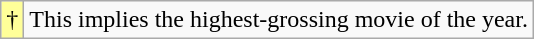<table class="wikitable">
<tr>
<td style="background-color:#FFFF99">†</td>
<td>This implies the highest-grossing movie of the year.</td>
</tr>
</table>
